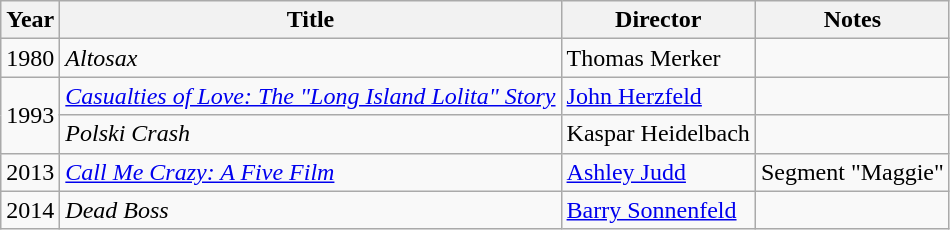<table class="wikitable">
<tr>
<th>Year</th>
<th>Title</th>
<th>Director</th>
<th>Notes</th>
</tr>
<tr>
<td>1980</td>
<td><em>Altosax</em></td>
<td>Thomas Merker</td>
<td></td>
</tr>
<tr>
<td rowspan=2>1993</td>
<td><em><a href='#'>Casualties of Love: The "Long Island Lolita" Story</a></em></td>
<td><a href='#'>John Herzfeld</a></td>
<td></td>
</tr>
<tr>
<td><em>Polski Crash</em></td>
<td>Kaspar Heidelbach</td>
<td></td>
</tr>
<tr>
<td>2013</td>
<td><em><a href='#'>Call Me Crazy: A Five Film</a></em></td>
<td><a href='#'>Ashley Judd</a></td>
<td>Segment "Maggie"</td>
</tr>
<tr>
<td>2014</td>
<td><em>Dead Boss</em></td>
<td><a href='#'>Barry Sonnenfeld</a></td>
<td></td>
</tr>
</table>
